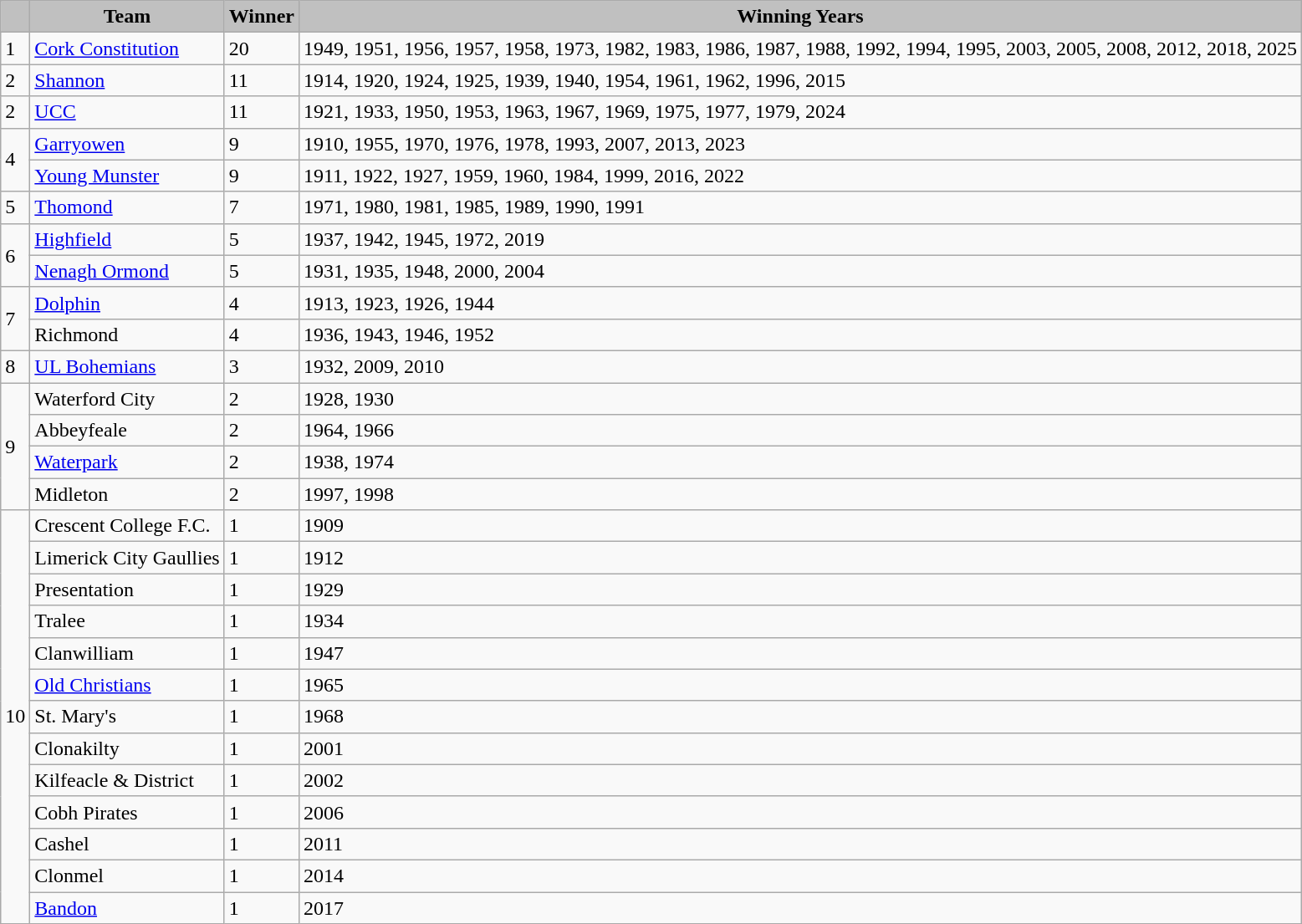<table class="wikitable">
<tr>
<th style="background:silver;"></th>
<th style="background:silver;"><strong>Team</strong></th>
<th style="background:silver;"><strong>Winner</strong></th>
<th style="background:silver;"><strong>Winning Years</strong></th>
</tr>
<tr>
<td>1</td>
<td><a href='#'>Cork Constitution</a></td>
<td>20</td>
<td>1949, 1951, 1956, 1957, 1958, 1973, 1982, 1983, 1986, 1987, 1988, 1992, 1994, 1995, 2003, 2005, 2008, 2012, 2018, 2025</td>
</tr>
<tr>
<td>2</td>
<td><a href='#'>Shannon</a></td>
<td>11</td>
<td>1914, 1920, 1924, 1925, 1939, 1940, 1954, 1961, 1962, 1996, 2015</td>
</tr>
<tr>
<td>2</td>
<td><a href='#'>UCC</a></td>
<td>11</td>
<td>1921, 1933, 1950, 1953, 1963, 1967, 1969, 1975, 1977, 1979, 2024</td>
</tr>
<tr>
<td rowspan="2">4</td>
<td><a href='#'>Garryowen</a></td>
<td>9</td>
<td>1910, 1955, 1970, 1976, 1978, 1993, 2007, 2013, 2023</td>
</tr>
<tr>
<td><a href='#'>Young Munster</a></td>
<td>9</td>
<td>1911, 1922, 1927, 1959, 1960, 1984, 1999, 2016, 2022</td>
</tr>
<tr>
<td>5</td>
<td><a href='#'>Thomond</a></td>
<td>7</td>
<td>1971, 1980, 1981, 1985, 1989, 1990, 1991</td>
</tr>
<tr>
<td rowspan="2">6</td>
<td><a href='#'>Highfield</a></td>
<td>5</td>
<td>1937, 1942, 1945, 1972, 2019</td>
</tr>
<tr>
<td><a href='#'>Nenagh Ormond</a></td>
<td>5</td>
<td>1931, 1935, 1948, 2000, 2004</td>
</tr>
<tr>
<td rowspan="2">7</td>
<td><a href='#'>Dolphin</a></td>
<td>4</td>
<td>1913, 1923, 1926, 1944</td>
</tr>
<tr>
<td>Richmond</td>
<td>4</td>
<td>1936, 1943, 1946, 1952</td>
</tr>
<tr>
<td>8</td>
<td><a href='#'>UL Bohemians</a></td>
<td>3</td>
<td>1932, 2009, 2010</td>
</tr>
<tr>
<td rowspan="4">9</td>
<td>Waterford City</td>
<td>2</td>
<td>1928, 1930</td>
</tr>
<tr>
<td>Abbeyfeale</td>
<td>2</td>
<td>1964, 1966</td>
</tr>
<tr>
<td><a href='#'>Waterpark</a></td>
<td>2</td>
<td>1938, 1974</td>
</tr>
<tr>
<td>Midleton</td>
<td>2</td>
<td>1997, 1998</td>
</tr>
<tr>
<td rowspan="13">10</td>
<td>Crescent College F.C.</td>
<td>1</td>
<td>1909</td>
</tr>
<tr>
<td>Limerick City Gaullies</td>
<td>1</td>
<td>1912</td>
</tr>
<tr>
<td>Presentation</td>
<td>1</td>
<td>1929</td>
</tr>
<tr>
<td>Tralee</td>
<td>1</td>
<td>1934</td>
</tr>
<tr>
<td>Clanwilliam</td>
<td>1</td>
<td>1947</td>
</tr>
<tr>
<td><a href='#'>Old Christians</a></td>
<td>1</td>
<td>1965</td>
</tr>
<tr>
<td>St. Mary's</td>
<td>1</td>
<td>1968</td>
</tr>
<tr>
<td>Clonakilty</td>
<td>1</td>
<td>2001</td>
</tr>
<tr>
<td>Kilfeacle & District</td>
<td>1</td>
<td>2002</td>
</tr>
<tr>
<td>Cobh Pirates</td>
<td>1</td>
<td>2006</td>
</tr>
<tr>
<td>Cashel</td>
<td>1</td>
<td>2011</td>
</tr>
<tr>
<td>Clonmel</td>
<td>1</td>
<td>2014</td>
</tr>
<tr>
<td><a href='#'>Bandon</a></td>
<td>1</td>
<td>2017</td>
</tr>
</table>
